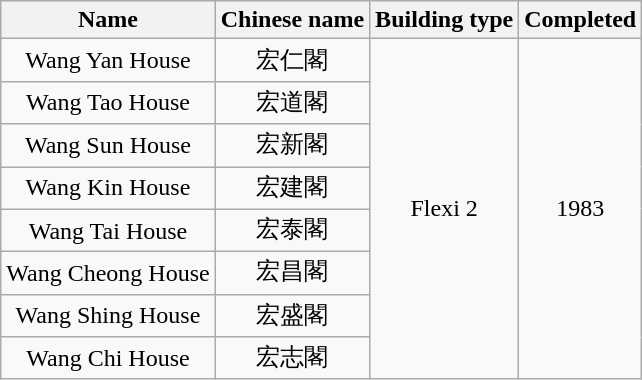<table class="wikitable" style="text-align: center">
<tr>
<th>Name</th>
<th>Chinese name</th>
<th>Building type</th>
<th>Completed</th>
</tr>
<tr>
<td>Wang Yan House</td>
<td>宏仁閣</td>
<td rowspan="8">Flexi 2</td>
<td rowspan="8">1983</td>
</tr>
<tr>
<td>Wang Tao House</td>
<td>宏道閣</td>
</tr>
<tr>
<td>Wang Sun House</td>
<td>宏新閣</td>
</tr>
<tr>
<td>Wang Kin House</td>
<td>宏建閣</td>
</tr>
<tr>
<td>Wang Tai House</td>
<td>宏泰閣</td>
</tr>
<tr>
<td>Wang Cheong House</td>
<td>宏昌閣</td>
</tr>
<tr>
<td>Wang Shing House</td>
<td>宏盛閣</td>
</tr>
<tr>
<td>Wang Chi House</td>
<td>宏志閣</td>
</tr>
</table>
